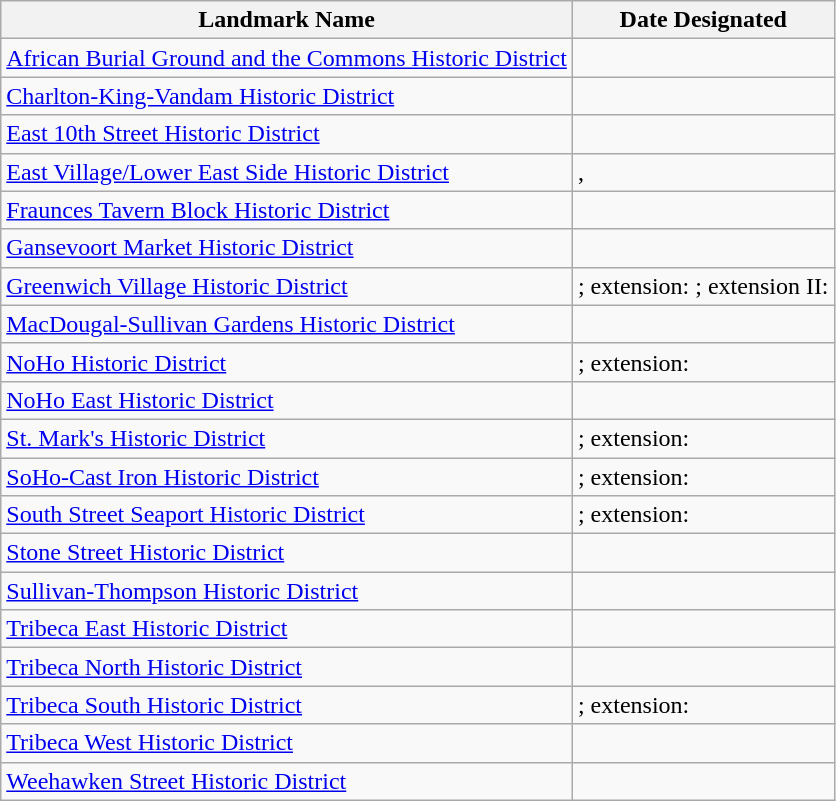<table class="wikitable sortable">
<tr>
<th>Landmark Name</th>
<th>Date Designated</th>
</tr>
<tr>
<td><a href='#'>African Burial Ground and the Commons Historic District</a></td>
<td>   </td>
</tr>
<tr>
<td><a href='#'>Charlton-King-Vandam Historic District</a></td>
<td>  </td>
</tr>
<tr>
<td><a href='#'>East 10th Street Historic District</a></td>
<td>  </td>
</tr>
<tr>
<td><a href='#'>East Village/Lower East Side Historic District</a></td>
<td> , </td>
</tr>
<tr>
<td><a href='#'>Fraunces Tavern Block Historic District</a></td>
<td>  </td>
</tr>
<tr>
<td><a href='#'>Gansevoort Market Historic District</a></td>
<td>   </td>
</tr>
<tr>
<td><a href='#'>Greenwich Village Historic District</a></td>
<td>     ; extension:    ; extension II:   </td>
</tr>
<tr>
<td><a href='#'>MacDougal-Sullivan Gardens Historic District</a></td>
<td>   </td>
</tr>
<tr>
<td><a href='#'>NoHo Historic District</a></td>
<td>  ; extension:    </td>
</tr>
<tr>
<td><a href='#'>NoHo East Historic District</a></td>
<td>   </td>
</tr>
<tr>
<td><a href='#'>St. Mark's Historic District</a></td>
<td> ; extension:   </td>
</tr>
<tr>
<td><a href='#'>SoHo-Cast Iron Historic District</a></td>
<td>  ; extension:  </td>
</tr>
<tr>
<td><a href='#'>South Street Seaport Historic District</a></td>
<td> ; extension:   </td>
</tr>
<tr>
<td><a href='#'>Stone Street Historic District</a></td>
<td>   </td>
</tr>
<tr>
<td><a href='#'>Sullivan-Thompson Historic District</a></td>
<td> </td>
</tr>
<tr>
<td><a href='#'>Tribeca East Historic District</a></td>
<td> </td>
</tr>
<tr>
<td><a href='#'>Tribeca North Historic District</a></td>
<td> </td>
</tr>
<tr>
<td><a href='#'>Tribeca South Historic District</a></td>
<td> ; extension:     </td>
</tr>
<tr>
<td><a href='#'>Tribeca West Historic District</a></td>
<td> </td>
</tr>
<tr>
<td><a href='#'>Weehawken Street Historic District</a></td>
<td>  </td>
</tr>
</table>
